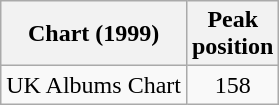<table class="wikitable sortable">
<tr>
<th>Chart (1999)</th>
<th>Peak<br>position</th>
</tr>
<tr>
<td align="left">UK Albums Chart</td>
<td style="text-align:center;">158</td>
</tr>
</table>
